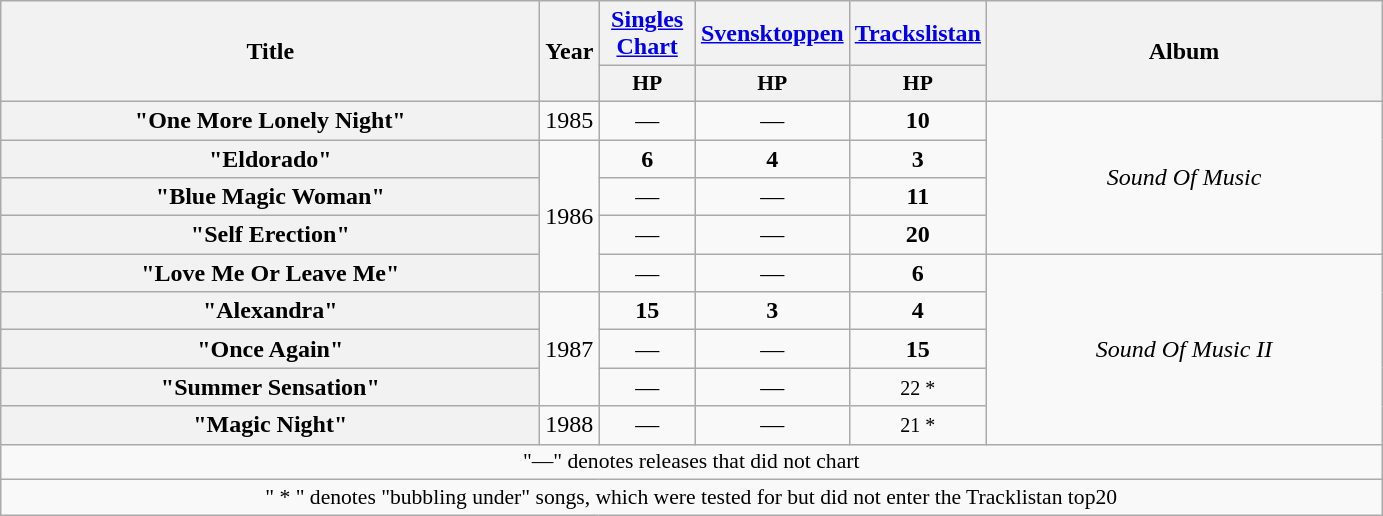<table class="wikitable plainrowheaders" style="text-align:center;" border="1">
<tr>
<th scope="col" rowspan="2" style="width:22em;">Title</th>
<th scope="col" rowspan="2">Year</th>
<th scope="col" colspan="1"><a href='#'>Singles Chart</a></th>
<th scope="col" colspan="1"><a href='#'>Svensktoppen</a></th>
<th scope="col" colspan="1"><a href='#'>Trackslistan</a></th>
<th scope="col" rowspan="2" style="width:16em;">Album</th>
</tr>
<tr>
<th scope="col" style="width:4em;font-size:90%;"><strong>HP</strong><br></th>
<th scope="col" style="width:4em;font-size:90%;"><strong>HP</strong><br></th>
<th scope="col" style="width:4em;font-size:90%;"><strong>HP</strong><br></th>
</tr>
<tr>
<th scope="row">"One More Lonely Night"</th>
<td>1985</td>
<td>—</td>
<td>—</td>
<td><strong>10</strong></td>
<td rowspan="4"><em>Sound Of Music</em></td>
</tr>
<tr>
<th scope="row">"Eldorado"</th>
<td rowspan="4">1986</td>
<td><strong>6</strong></td>
<td><strong>4</strong></td>
<td><strong>3</strong></td>
</tr>
<tr>
<th scope="row">"Blue Magic Woman"</th>
<td>—</td>
<td>—</td>
<td><strong>11</strong></td>
</tr>
<tr>
<th scope="row">"Self Erection"</th>
<td>—</td>
<td>—</td>
<td><strong>20</strong></td>
</tr>
<tr>
<th scope="row">"Love Me Or Leave Me"</th>
<td>—</td>
<td>—</td>
<td><strong>6</strong></td>
<td rowspan="5"><em>Sound Of Music II</em></td>
</tr>
<tr>
<th scope="row">"Alexandra"</th>
<td rowspan="3">1987</td>
<td><strong>15</strong></td>
<td><strong>3</strong></td>
<td><strong>4</strong></td>
</tr>
<tr>
<th scope="row">"Once Again"</th>
<td>—</td>
<td>—</td>
<td><strong>15</strong></td>
</tr>
<tr>
<th scope="row">"Summer Sensation"</th>
<td>—</td>
<td>—</td>
<td><small>22 *</small></td>
</tr>
<tr>
<th scope="row">"Magic Night"</th>
<td>1988</td>
<td>—</td>
<td>—</td>
<td><small>21 *</small></td>
</tr>
<tr>
<td colspan="8" style="font-size:90%">"—" denotes releases that did not chart</td>
</tr>
<tr>
<td colspan="8" style="font-size:90%">" * " denotes "bubbling under" songs, which were tested for but did not enter the Tracklistan top20</td>
</tr>
</table>
